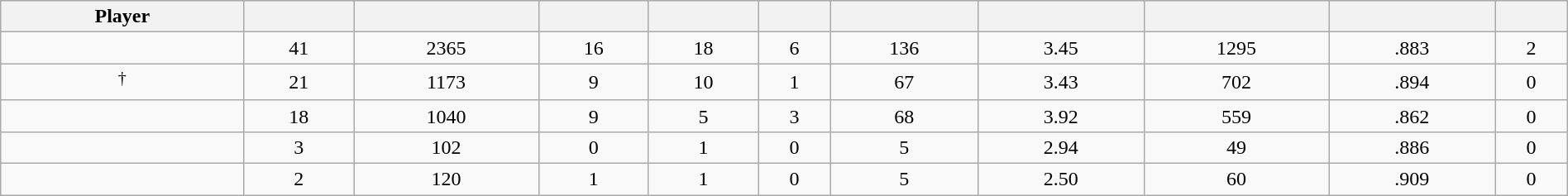<table class="wikitable sortable" style="width:100%;">
<tr style="text-align:center; background:#ddd;">
<th>Player</th>
<th></th>
<th></th>
<th></th>
<th></th>
<th></th>
<th></th>
<th></th>
<th></th>
<th></th>
<th></th>
</tr>
<tr align=center>
<td></td>
<td>41</td>
<td>2365</td>
<td>16</td>
<td>18</td>
<td>6</td>
<td>136</td>
<td>3.45</td>
<td>1295</td>
<td>.883</td>
<td>2</td>
</tr>
<tr align=center>
<td><sup>†</sup></td>
<td>21</td>
<td>1173</td>
<td>9</td>
<td>10</td>
<td>1</td>
<td>67</td>
<td>3.43</td>
<td>702</td>
<td>.894</td>
<td>0</td>
</tr>
<tr align=center>
<td></td>
<td>18</td>
<td>1040</td>
<td>9</td>
<td>5</td>
<td>3</td>
<td>68</td>
<td>3.92</td>
<td>559</td>
<td>.862</td>
<td>0</td>
</tr>
<tr align=center>
<td></td>
<td>3</td>
<td>102</td>
<td>0</td>
<td>1</td>
<td>0</td>
<td>5</td>
<td>2.94</td>
<td>49</td>
<td>.886</td>
<td>0</td>
</tr>
<tr align=center>
<td></td>
<td>2</td>
<td>120</td>
<td>1</td>
<td>1</td>
<td>0</td>
<td>5</td>
<td>2.50</td>
<td>60</td>
<td>.909</td>
<td>0</td>
</tr>
</table>
